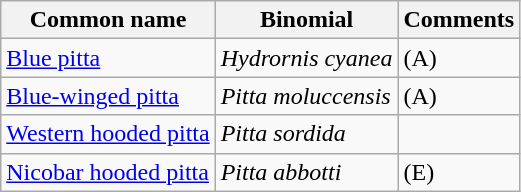<table class="wikitable">
<tr>
<th>Common name</th>
<th>Binomial</th>
<th>Comments</th>
</tr>
<tr>
<td><a href='#'>Blue pitta</a></td>
<td><em>Hydrornis cyanea</em></td>
<td>(A)</td>
</tr>
<tr>
<td><a href='#'>Blue-winged pitta</a></td>
<td><em>Pitta moluccensis</em></td>
<td>(A)</td>
</tr>
<tr>
<td><a href='#'>Western hooded pitta</a></td>
<td><em>Pitta sordida</em></td>
<td></td>
</tr>
<tr>
<td><a href='#'>Nicobar hooded pitta</a></td>
<td><em>Pitta abbotti</em></td>
<td>(E)</td>
</tr>
</table>
